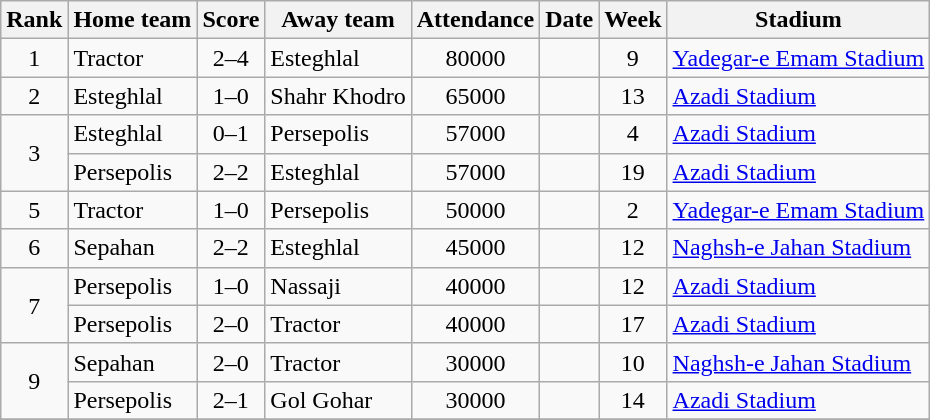<table class="wikitable sortable">
<tr>
<th>Rank</th>
<th>Home team</th>
<th>Score</th>
<th>Away team</th>
<th>Attendance</th>
<th>Date</th>
<th>Week</th>
<th>Stadium</th>
</tr>
<tr>
<td align=center>1</td>
<td>Tractor</td>
<td align=center>2–4</td>
<td>Esteghlal</td>
<td align=center>80000</td>
<td></td>
<td align=center>9</td>
<td><a href='#'>Yadegar-e Emam Stadium</a></td>
</tr>
<tr>
<td align=center>2</td>
<td>Esteghlal</td>
<td align=center>1–0</td>
<td>Shahr Khodro</td>
<td align=center>65000</td>
<td></td>
<td align=center>13</td>
<td><a href='#'>Azadi Stadium</a></td>
</tr>
<tr>
<td rowspan="2" align=center>3</td>
<td>Esteghlal</td>
<td align=center>0–1</td>
<td>Persepolis</td>
<td align=center>57000</td>
<td></td>
<td align=center>4</td>
<td><a href='#'>Azadi Stadium</a></td>
</tr>
<tr>
<td>Persepolis</td>
<td align=center>2–2</td>
<td>Esteghlal</td>
<td align=center>57000</td>
<td></td>
<td align=center>19</td>
<td><a href='#'>Azadi Stadium</a></td>
</tr>
<tr>
<td align=center>5</td>
<td>Tractor</td>
<td align=center>1–0</td>
<td>Persepolis</td>
<td align=center>50000</td>
<td></td>
<td align=center>2</td>
<td><a href='#'>Yadegar-e Emam Stadium</a></td>
</tr>
<tr>
<td align=center>6</td>
<td>Sepahan</td>
<td align=center>2–2</td>
<td>Esteghlal</td>
<td align=center>45000</td>
<td></td>
<td align=center>12</td>
<td><a href='#'>Naghsh-e Jahan Stadium</a></td>
</tr>
<tr>
<td rowspan="2" align=center>7</td>
<td>Persepolis</td>
<td align=center>1–0</td>
<td>Nassaji</td>
<td align=center>40000</td>
<td></td>
<td align=center>12</td>
<td><a href='#'>Azadi Stadium</a></td>
</tr>
<tr>
<td>Persepolis</td>
<td align=center>2–0</td>
<td>Tractor</td>
<td align=center>40000</td>
<td></td>
<td align=center>17</td>
<td><a href='#'>Azadi Stadium</a></td>
</tr>
<tr>
<td rowspan="2" align="center">9</td>
<td>Sepahan</td>
<td align=center>2–0</td>
<td>Tractor</td>
<td align=center>30000</td>
<td></td>
<td align=center>10</td>
<td><a href='#'>Naghsh-e Jahan Stadium</a></td>
</tr>
<tr>
<td>Persepolis</td>
<td align=center>2–1</td>
<td>Gol Gohar</td>
<td align=center>30000</td>
<td></td>
<td align=center>14</td>
<td><a href='#'>Azadi Stadium</a></td>
</tr>
<tr>
</tr>
</table>
